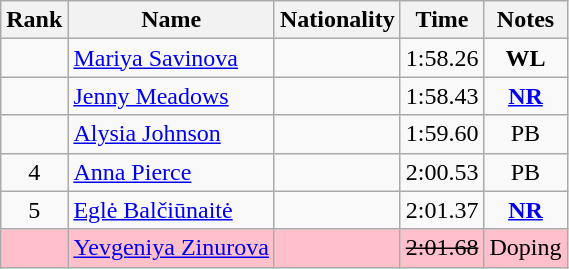<table class="wikitable sortable" style="text-align:center">
<tr>
<th>Rank</th>
<th>Name</th>
<th>Nationality</th>
<th>Time</th>
<th>Notes</th>
</tr>
<tr>
<td></td>
<td align=left><a href='#'>Mariya Savinova</a></td>
<td align=left></td>
<td>1:58.26</td>
<td><strong> WL</strong></td>
</tr>
<tr>
<td></td>
<td align=left><a href='#'>Jenny Meadows</a></td>
<td align=left></td>
<td>1:58.43</td>
<td><strong><a href='#'>NR</a></strong></td>
</tr>
<tr>
<td></td>
<td align=left><a href='#'>Alysia Johnson</a></td>
<td align=left></td>
<td>1:59.60</td>
<td>PB</td>
</tr>
<tr>
<td>4</td>
<td align=left><a href='#'>Anna Pierce</a></td>
<td align=left></td>
<td>2:00.53</td>
<td>PB</td>
</tr>
<tr>
<td>5</td>
<td align=left><a href='#'>Eglė Balčiūnaitė</a></td>
<td align=left></td>
<td>2:01.37</td>
<td><strong><a href='#'>NR</a></strong></td>
</tr>
<tr bgcolor=pink>
<td></td>
<td align=left><a href='#'>Yevgeniya Zinurova</a></td>
<td align=left></td>
<td><s>2:01.68 </s></td>
<td>Doping</td>
</tr>
</table>
